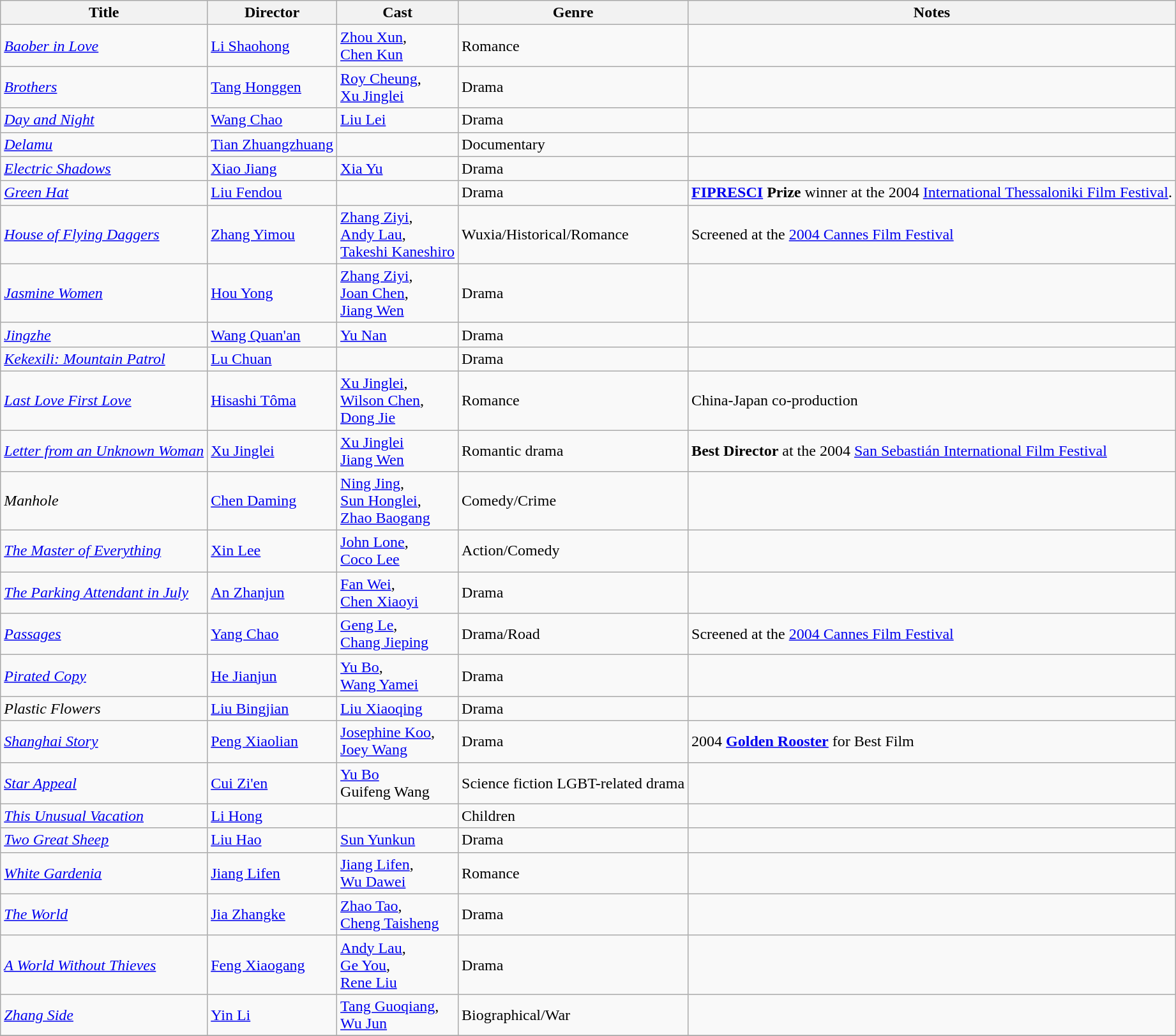<table class="wikitable sortable">
<tr>
<th>Title</th>
<th>Director</th>
<th>Cast</th>
<th>Genre</th>
<th>Notes</th>
</tr>
<tr>
<td><em><a href='#'>Baober in Love</a></em></td>
<td><a href='#'>Li Shaohong</a></td>
<td><a href='#'>Zhou Xun</a>,<br><a href='#'>Chen Kun</a></td>
<td>Romance</td>
<td></td>
</tr>
<tr>
<td><em><a href='#'>Brothers</a></em></td>
<td><a href='#'>Tang Honggen</a></td>
<td><a href='#'>Roy Cheung</a>,<br><a href='#'>Xu Jinglei</a></td>
<td>Drama</td>
<td></td>
</tr>
<tr>
<td><em><a href='#'>Day and Night</a></em></td>
<td><a href='#'>Wang Chao</a></td>
<td><a href='#'>Liu Lei</a></td>
<td>Drama</td>
<td></td>
</tr>
<tr>
<td><em><a href='#'>Delamu</a></em></td>
<td><a href='#'>Tian Zhuangzhuang</a></td>
<td></td>
<td>Documentary</td>
<td></td>
</tr>
<tr>
<td><em><a href='#'>Electric Shadows</a></em></td>
<td><a href='#'>Xiao Jiang</a></td>
<td><a href='#'>Xia Yu</a></td>
<td>Drama</td>
<td></td>
</tr>
<tr>
<td><em><a href='#'>Green Hat</a></em></td>
<td><a href='#'>Liu Fendou</a></td>
<td></td>
<td>Drama</td>
<td><strong><a href='#'>FIPRESCI</a> Prize</strong> winner at the 2004 <a href='#'>International Thessaloniki Film Festival</a>.</td>
</tr>
<tr>
<td><em><a href='#'>House of Flying Daggers</a></em></td>
<td><a href='#'>Zhang Yimou</a></td>
<td><a href='#'>Zhang Ziyi</a>,<br><a href='#'>Andy Lau</a>,<br><a href='#'>Takeshi Kaneshiro</a></td>
<td>Wuxia/Historical/Romance</td>
<td>Screened at the <a href='#'>2004 Cannes Film Festival</a></td>
</tr>
<tr>
<td><em><a href='#'>Jasmine Women</a></em></td>
<td><a href='#'>Hou Yong</a></td>
<td><a href='#'>Zhang Ziyi</a>,<br><a href='#'>Joan Chen</a>,<br><a href='#'>Jiang Wen</a></td>
<td>Drama</td>
<td></td>
</tr>
<tr>
<td><em><a href='#'>Jingzhe</a></em></td>
<td><a href='#'>Wang Quan'an</a></td>
<td><a href='#'>Yu Nan</a></td>
<td>Drama</td>
<td></td>
</tr>
<tr>
<td><em><a href='#'>Kekexili: Mountain Patrol</a></em></td>
<td><a href='#'>Lu Chuan</a></td>
<td></td>
<td>Drama</td>
<td></td>
</tr>
<tr>
<td><em><a href='#'>Last Love First Love</a></em></td>
<td><a href='#'>Hisashi Tôma</a></td>
<td><a href='#'>Xu Jinglei</a>,<br><a href='#'>Wilson Chen</a>,<br><a href='#'>Dong Jie</a></td>
<td>Romance</td>
<td>China-Japan co-production</td>
</tr>
<tr>
<td><em><a href='#'>Letter from an Unknown Woman</a></em></td>
<td><a href='#'>Xu Jinglei</a></td>
<td><a href='#'>Xu Jinglei</a><br><a href='#'>Jiang Wen</a></td>
<td>Romantic drama</td>
<td><strong>Best Director</strong> at the 2004 <a href='#'>San Sebastián International Film Festival</a></td>
</tr>
<tr>
<td><em>Manhole</em></td>
<td><a href='#'>Chen Daming</a></td>
<td><a href='#'>Ning Jing</a>,<br><a href='#'>Sun Honglei</a>,<br><a href='#'>Zhao Baogang</a></td>
<td>Comedy/Crime</td>
<td></td>
</tr>
<tr>
<td><em><a href='#'>The Master of Everything</a></em></td>
<td><a href='#'>Xin Lee</a></td>
<td><a href='#'>John Lone</a>,<br><a href='#'>Coco Lee</a></td>
<td>Action/Comedy</td>
<td></td>
</tr>
<tr>
<td><em><a href='#'>The Parking Attendant in July</a></em></td>
<td><a href='#'>An Zhanjun</a></td>
<td><a href='#'>Fan Wei</a>,<br><a href='#'>Chen Xiaoyi</a></td>
<td>Drama</td>
<td></td>
</tr>
<tr>
<td><em><a href='#'>Passages</a></em></td>
<td><a href='#'>Yang Chao</a></td>
<td><a href='#'>Geng Le</a>,<br><a href='#'>Chang Jieping</a></td>
<td>Drama/Road</td>
<td>Screened at the <a href='#'>2004 Cannes Film Festival</a></td>
</tr>
<tr>
<td><em><a href='#'>Pirated Copy</a></em></td>
<td><a href='#'>He Jianjun</a></td>
<td><a href='#'>Yu Bo</a>,<br><a href='#'>Wang Yamei</a></td>
<td>Drama</td>
</tr>
<tr>
<td><em>Plastic Flowers</em></td>
<td><a href='#'>Liu Bingjian</a></td>
<td><a href='#'>Liu Xiaoqing</a></td>
<td>Drama</td>
<td></td>
</tr>
<tr>
<td><em><a href='#'>Shanghai Story</a></em></td>
<td><a href='#'>Peng Xiaolian</a></td>
<td><a href='#'>Josephine Koo</a>,<br><a href='#'>Joey Wang</a></td>
<td>Drama</td>
<td>2004 <strong><a href='#'>Golden Rooster</a></strong> for Best Film</td>
</tr>
<tr>
<td><em><a href='#'>Star Appeal</a></em></td>
<td><a href='#'>Cui Zi'en</a></td>
<td><a href='#'>Yu Bo</a><br>Guifeng Wang</td>
<td>Science fiction LGBT-related drama</td>
<td></td>
</tr>
<tr>
<td><em><a href='#'>This Unusual Vacation</a></em></td>
<td><a href='#'>Li Hong</a></td>
<td></td>
<td>Children</td>
<td></td>
</tr>
<tr>
<td><em><a href='#'>Two Great Sheep</a></em></td>
<td><a href='#'>Liu Hao</a></td>
<td><a href='#'>Sun Yunkun</a></td>
<td>Drama</td>
<td></td>
</tr>
<tr>
<td><em><a href='#'>White Gardenia</a></em></td>
<td><a href='#'>Jiang Lifen</a></td>
<td><a href='#'>Jiang Lifen</a>,<br><a href='#'>Wu Dawei</a></td>
<td>Romance</td>
<td></td>
</tr>
<tr>
<td><em><a href='#'>The World</a></em></td>
<td><a href='#'>Jia Zhangke</a></td>
<td><a href='#'>Zhao Tao</a>,<br><a href='#'>Cheng Taisheng</a></td>
<td>Drama</td>
<td></td>
</tr>
<tr>
<td><em><a href='#'>A World Without Thieves</a></em></td>
<td><a href='#'>Feng Xiaogang</a></td>
<td><a href='#'>Andy Lau</a>,<br><a href='#'>Ge You</a>,<br><a href='#'>Rene Liu</a></td>
<td>Drama</td>
<td></td>
</tr>
<tr>
<td><em><a href='#'>Zhang Side</a></em></td>
<td><a href='#'>Yin Li</a></td>
<td><a href='#'>Tang Guoqiang</a>,<br><a href='#'>Wu Jun</a></td>
<td>Biographical/War</td>
<td></td>
</tr>
<tr>
</tr>
</table>
